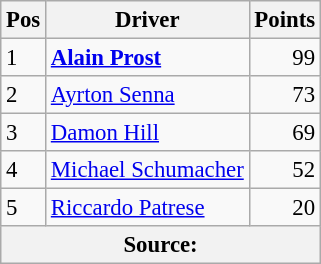<table class="wikitable" style="font-size: 95%;">
<tr>
<th>Pos</th>
<th>Driver</th>
<th>Points</th>
</tr>
<tr>
<td>1</td>
<td> <strong><a href='#'>Alain Prost</a></strong></td>
<td align="right">99</td>
</tr>
<tr>
<td>2</td>
<td> <a href='#'>Ayrton Senna</a></td>
<td align="right">73</td>
</tr>
<tr>
<td>3</td>
<td> <a href='#'>Damon Hill</a></td>
<td align="right">69</td>
</tr>
<tr>
<td>4</td>
<td> <a href='#'>Michael Schumacher</a></td>
<td align="right">52</td>
</tr>
<tr>
<td>5</td>
<td> <a href='#'>Riccardo Patrese</a></td>
<td align="right">20</td>
</tr>
<tr>
<th colspan=3>Source:</th>
</tr>
</table>
